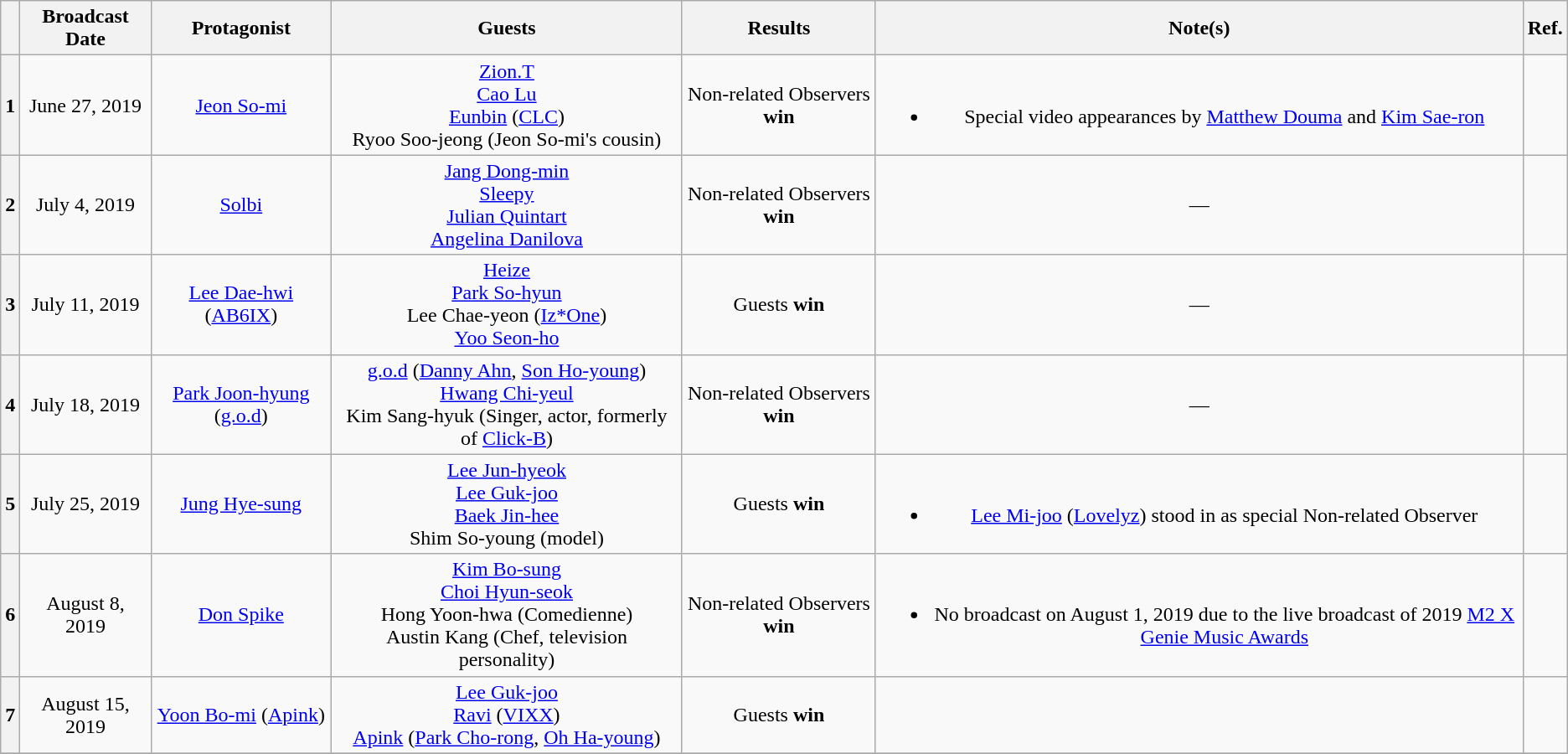<table Class ="wikitable" style="text-align:center">
<tr>
<th></th>
<th>Broadcast Date</th>
<th>Protagonist</th>
<th>Guests</th>
<th>Results</th>
<th>Note(s)</th>
<th>Ref.</th>
</tr>
<tr style="text-align:center;">
<th>1</th>
<td>June 27, 2019</td>
<td><a href='#'>Jeon So-mi</a></td>
<td><a href='#'>Zion.T</a><br><a href='#'>Cao Lu</a><br><a href='#'>Eunbin</a> (<a href='#'>CLC</a>)<br>Ryoo Soo-jeong (Jeon So-mi's cousin)</td>
<td>Non-related Observers <strong>win</strong></td>
<td><br><ul><li>Special video appearances by <a href='#'>Matthew Douma</a> and <a href='#'>Kim Sae-ron</a></li></ul></td>
<td></td>
</tr>
<tr style="text-align:center;">
<th>2</th>
<td>July 4, 2019</td>
<td><a href='#'>Solbi</a></td>
<td><a href='#'>Jang Dong-min</a><br><a href='#'>Sleepy</a><br><a href='#'>Julian Quintart</a><br><a href='#'>Angelina Danilova</a></td>
<td>Non-related Observers <strong>win</strong></td>
<td>—</td>
<td></td>
</tr>
<tr style="text-align:center;">
<th>3</th>
<td>July 11, 2019</td>
<td><a href='#'>Lee Dae-hwi</a> (<a href='#'>AB6IX</a>)</td>
<td><a href='#'>Heize</a><br><a href='#'>Park So-hyun</a><br>Lee Chae-yeon (<a href='#'>Iz*One</a>)<br><a href='#'>Yoo Seon-ho</a></td>
<td>Guests <strong>win</strong></td>
<td>—</td>
<td></td>
</tr>
<tr style="text-align:center;">
<th>4</th>
<td>July 18, 2019</td>
<td><a href='#'>Park Joon-hyung</a> (<a href='#'>g.o.d</a>)</td>
<td><a href='#'>g.o.d</a> (<a href='#'>Danny Ahn</a>, <a href='#'>Son Ho-young</a>)<br><a href='#'>Hwang Chi-yeul</a><br>Kim Sang-hyuk (Singer, actor, formerly of <a href='#'>Click-B</a>)</td>
<td>Non-related Observers <strong>win</strong></td>
<td>—</td>
<td></td>
</tr>
<tr style="text-align:center;">
<th>5</th>
<td>July 25, 2019</td>
<td><a href='#'>Jung Hye-sung</a></td>
<td><a href='#'>Lee Jun-hyeok</a><br><a href='#'>Lee Guk-joo</a><br><a href='#'>Baek Jin-hee</a><br>Shim So-young (model)</td>
<td>Guests <strong>win</strong></td>
<td><br><ul><li><a href='#'>Lee Mi-joo</a> (<a href='#'>Lovelyz</a>) stood in as special Non-related Observer</li></ul></td>
<td></td>
</tr>
<tr style="text-align:center;">
<th>6</th>
<td>August 8, 2019</td>
<td><a href='#'>Don Spike</a></td>
<td><a href='#'>Kim Bo-sung</a><br><a href='#'>Choi Hyun-seok</a><br>Hong Yoon-hwa (Comedienne)<br>Austin Kang (Chef, television personality)</td>
<td>Non-related Observers <strong>win</strong></td>
<td><br><ul><li>No broadcast on August 1, 2019 due to the live broadcast of 2019 <a href='#'>M2 X Genie Music Awards</a></li></ul></td>
<td></td>
</tr>
<tr style="text-align:center;">
<th>7</th>
<td>August 15, 2019</td>
<td><a href='#'>Yoon Bo-mi</a> (<a href='#'>Apink</a>)</td>
<td><a href='#'>Lee Guk-joo</a><br><a href='#'>Ravi</a> (<a href='#'>VIXX</a>)<br><a href='#'>Apink</a> (<a href='#'>Park Cho-rong</a>, <a href='#'>Oh Ha-young</a>)</td>
<td>Guests <strong>win</strong></td>
<td></td>
<td></td>
</tr>
<tr style="text-align:center;">
</tr>
</table>
